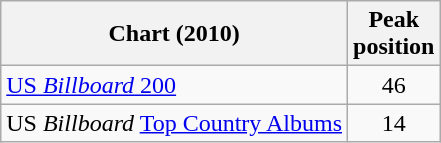<table class="wikitable sortable">
<tr>
<th>Chart (2010)</th>
<th>Peak<br>position</th>
</tr>
<tr>
<td><a href='#'>US <em>Billboard</em> 200</a></td>
<td align="center">46</td>
</tr>
<tr>
<td>US <em>Billboard</em> <a href='#'>Top Country Albums</a></td>
<td align="center">14</td>
</tr>
</table>
